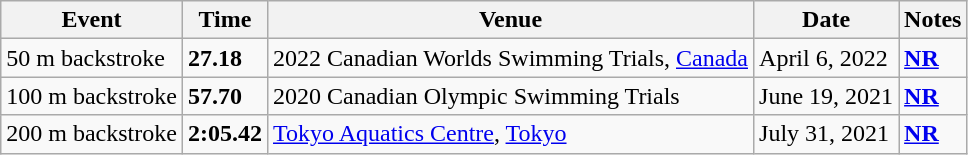<table class="wikitable">
<tr>
<th>Event</th>
<th>Time</th>
<th>Venue</th>
<th>Date</th>
<th>Notes</th>
</tr>
<tr>
<td>50 m backstroke</td>
<td><strong>27.18</strong></td>
<td>2022 Canadian Worlds Swimming Trials, <a href='#'>Canada</a></td>
<td>April 6, 2022</td>
<td><strong><a href='#'>NR</a></strong></td>
</tr>
<tr>
<td>100 m backstroke</td>
<td><strong>57.70</strong></td>
<td>2020 Canadian Olympic Swimming Trials</td>
<td>June 19, 2021</td>
<td><strong><a href='#'>NR</a></strong></td>
</tr>
<tr>
<td>200 m backstroke</td>
<td><strong>2:05.42</strong></td>
<td><a href='#'>Tokyo Aquatics Centre</a>, <a href='#'>Tokyo</a></td>
<td>July 31, 2021</td>
<td><strong><a href='#'>NR</a></strong></td>
</tr>
</table>
